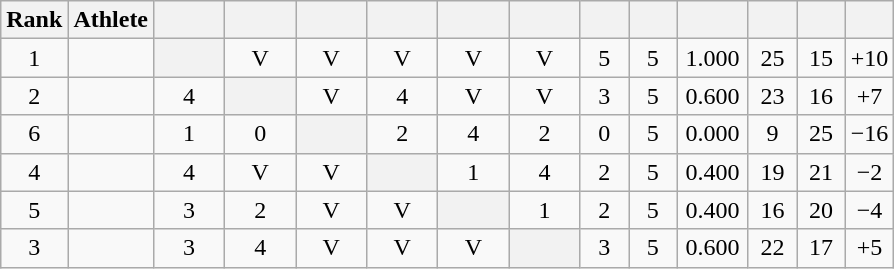<table class="wikitable" style="text-align:center">
<tr>
<th width=30>Rank</th>
<th>Athlete</th>
<th width="40"></th>
<th width="40"></th>
<th width="40"></th>
<th width="40"></th>
<th width="40"></th>
<th width="40"></th>
<th width="25"></th>
<th width="25"></th>
<th width="40"></th>
<th width="25"></th>
<th width="25"></th>
<th width="25"></th>
</tr>
<tr>
<td>1</td>
<td align=left></td>
<th></th>
<td>V</td>
<td>V</td>
<td>V</td>
<td>V</td>
<td>V</td>
<td>5</td>
<td>5</td>
<td>1.000</td>
<td>25</td>
<td>15</td>
<td>+10</td>
</tr>
<tr>
<td>2</td>
<td align=left></td>
<td>4</td>
<th></th>
<td>V</td>
<td>4</td>
<td>V</td>
<td>V</td>
<td>3</td>
<td>5</td>
<td>0.600</td>
<td>23</td>
<td>16</td>
<td>+7</td>
</tr>
<tr>
<td>6</td>
<td align=left></td>
<td>1</td>
<td>0</td>
<th></th>
<td>2</td>
<td>4</td>
<td>2</td>
<td>0</td>
<td>5</td>
<td>0.000</td>
<td>9</td>
<td>25</td>
<td>−16</td>
</tr>
<tr>
<td>4</td>
<td align=left></td>
<td>4</td>
<td>V</td>
<td>V</td>
<th></th>
<td>1</td>
<td>4</td>
<td>2</td>
<td>5</td>
<td>0.400</td>
<td>19</td>
<td>21</td>
<td>−2</td>
</tr>
<tr>
<td>5</td>
<td align=left></td>
<td>3</td>
<td>2</td>
<td>V</td>
<td>V</td>
<th></th>
<td>1</td>
<td>2</td>
<td>5</td>
<td>0.400</td>
<td>16</td>
<td>20</td>
<td>−4</td>
</tr>
<tr>
<td>3</td>
<td align=left></td>
<td>3</td>
<td>4</td>
<td>V</td>
<td>V</td>
<td>V</td>
<th></th>
<td>3</td>
<td>5</td>
<td>0.600</td>
<td>22</td>
<td>17</td>
<td>+5</td>
</tr>
</table>
